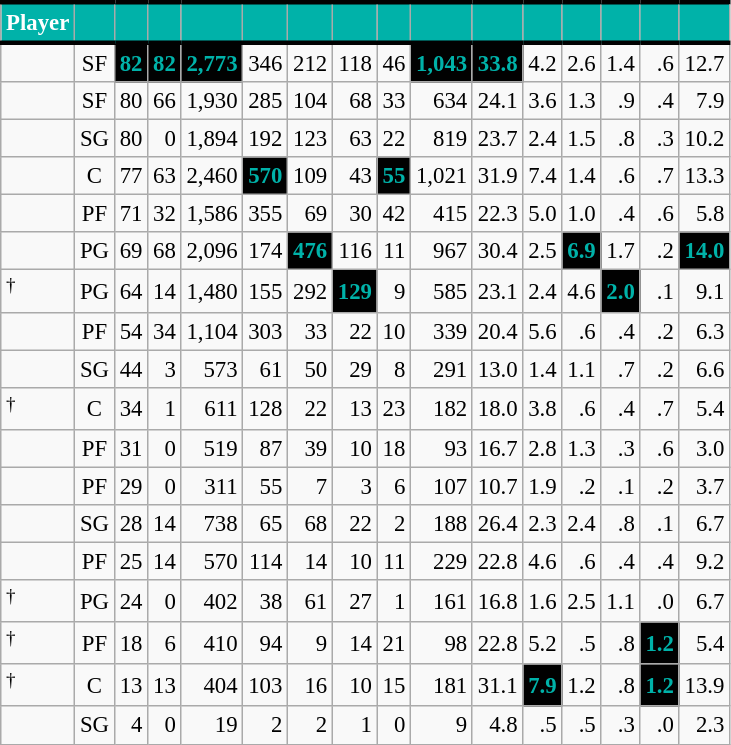<table class="wikitable sortable" style="font-size: 95%; text-align:right;">
<tr>
<th style="background:#00B2A9; color:#FFFFFF; border-top:#010101 3px solid; border-bottom:#010101 3px solid;">Player</th>
<th style="background:#00B2A9; color:#FFFFFF; border-top:#010101 3px solid; border-bottom:#010101 3px solid;"></th>
<th style="background:#00B2A9; color:#FFFFFF; border-top:#010101 3px solid; border-bottom:#010101 3px solid;"></th>
<th style="background:#00B2A9; color:#FFFFFF; border-top:#010101 3px solid; border-bottom:#010101 3px solid;"></th>
<th style="background:#00B2A9; color:#FFFFFF; border-top:#010101 3px solid; border-bottom:#010101 3px solid;"></th>
<th style="background:#00B2A9; color:#FFFFFF; border-top:#010101 3px solid; border-bottom:#010101 3px solid;"></th>
<th style="background:#00B2A9; color:#FFFFFF; border-top:#010101 3px solid; border-bottom:#010101 3px solid;"></th>
<th style="background:#00B2A9; color:#FFFFFF; border-top:#010101 3px solid; border-bottom:#010101 3px solid;"></th>
<th style="background:#00B2A9; color:#FFFFFF; border-top:#010101 3px solid; border-bottom:#010101 3px solid;"></th>
<th style="background:#00B2A9; color:#FFFFFF; border-top:#010101 3px solid; border-bottom:#010101 3px solid;"></th>
<th style="background:#00B2A9; color:#FFFFFF; border-top:#010101 3px solid; border-bottom:#010101 3px solid;"></th>
<th style="background:#00B2A9; color:#FFFFFF; border-top:#010101 3px solid; border-bottom:#010101 3px solid;"></th>
<th style="background:#00B2A9; color:#FFFFFF; border-top:#010101 3px solid; border-bottom:#010101 3px solid;"></th>
<th style="background:#00B2A9; color:#FFFFFF; border-top:#010101 3px solid; border-bottom:#010101 3px solid;"></th>
<th style="background:#00B2A9; color:#FFFFFF; border-top:#010101 3px solid; border-bottom:#010101 3px solid;"></th>
<th style="background:#00B2A9; color:#FFFFFF; border-top:#010101 3px solid; border-bottom:#010101 3px solid;"></th>
</tr>
<tr>
<td style="text-align:left;"></td>
<td style="text-align:center;">SF</td>
<td style="background:#010101; color:#00B2A9;"><strong>82</strong></td>
<td style="background:#010101; color:#00B2A9;"><strong>82</strong></td>
<td style="background:#010101; color:#00B2A9;"><strong>2,773</strong></td>
<td>346</td>
<td>212</td>
<td>118</td>
<td>46</td>
<td style="background:#010101; color:#00B2A9;"><strong>1,043</strong></td>
<td style="background:#010101; color:#00B2A9;"><strong>33.8</strong></td>
<td>4.2</td>
<td>2.6</td>
<td>1.4</td>
<td>.6</td>
<td>12.7</td>
</tr>
<tr>
<td style="text-align:left;"></td>
<td style="text-align:center;">SF</td>
<td>80</td>
<td>66</td>
<td>1,930</td>
<td>285</td>
<td>104</td>
<td>68</td>
<td>33</td>
<td>634</td>
<td>24.1</td>
<td>3.6</td>
<td>1.3</td>
<td>.9</td>
<td>.4</td>
<td>7.9</td>
</tr>
<tr>
<td style="text-align:left;"></td>
<td style="text-align:center;">SG</td>
<td>80</td>
<td>0</td>
<td>1,894</td>
<td>192</td>
<td>123</td>
<td>63</td>
<td>22</td>
<td>819</td>
<td>23.7</td>
<td>2.4</td>
<td>1.5</td>
<td>.8</td>
<td>.3</td>
<td>10.2</td>
</tr>
<tr>
<td style="text-align:left;"></td>
<td style="text-align:center;">C</td>
<td>77</td>
<td>63</td>
<td>2,460</td>
<td style="background:#010101; color:#00B2A9;"><strong>570</strong></td>
<td>109</td>
<td>43</td>
<td style="background:#010101; color:#00B2A9;"><strong>55</strong></td>
<td>1,021</td>
<td>31.9</td>
<td>7.4</td>
<td>1.4</td>
<td>.6</td>
<td>.7</td>
<td>13.3</td>
</tr>
<tr>
<td style="text-align:left;"></td>
<td style="text-align:center;">PF</td>
<td>71</td>
<td>32</td>
<td>1,586</td>
<td>355</td>
<td>69</td>
<td>30</td>
<td>42</td>
<td>415</td>
<td>22.3</td>
<td>5.0</td>
<td>1.0</td>
<td>.4</td>
<td>.6</td>
<td>5.8</td>
</tr>
<tr>
<td style="text-align:left;"></td>
<td style="text-align:center;">PG</td>
<td>69</td>
<td>68</td>
<td>2,096</td>
<td>174</td>
<td style="background:#010101; color:#00B2A9;"><strong>476</strong></td>
<td>116</td>
<td>11</td>
<td>967</td>
<td>30.4</td>
<td>2.5</td>
<td style="background:#010101; color:#00B2A9;"><strong>6.9</strong></td>
<td>1.7</td>
<td>.2</td>
<td style="background:#010101; color:#00B2A9;"><strong>14.0</strong></td>
</tr>
<tr>
<td style="text-align:left;"><sup>†</sup></td>
<td style="text-align:center;">PG</td>
<td>64</td>
<td>14</td>
<td>1,480</td>
<td>155</td>
<td>292</td>
<td style="background:#010101; color:#00B2A9;"><strong>129</strong></td>
<td>9</td>
<td>585</td>
<td>23.1</td>
<td>2.4</td>
<td>4.6</td>
<td style="background:#010101; color:#00B2A9;"><strong>2.0</strong></td>
<td>.1</td>
<td>9.1</td>
</tr>
<tr>
<td style="text-align:left;"></td>
<td style="text-align:center;">PF</td>
<td>54</td>
<td>34</td>
<td>1,104</td>
<td>303</td>
<td>33</td>
<td>22</td>
<td>10</td>
<td>339</td>
<td>20.4</td>
<td>5.6</td>
<td>.6</td>
<td>.4</td>
<td>.2</td>
<td>6.3</td>
</tr>
<tr>
<td style="text-align:left;"></td>
<td style="text-align:center;">SG</td>
<td>44</td>
<td>3</td>
<td>573</td>
<td>61</td>
<td>50</td>
<td>29</td>
<td>8</td>
<td>291</td>
<td>13.0</td>
<td>1.4</td>
<td>1.1</td>
<td>.7</td>
<td>.2</td>
<td>6.6</td>
</tr>
<tr>
<td style="text-align:left;"><sup>†</sup></td>
<td style="text-align:center;">C</td>
<td>34</td>
<td>1</td>
<td>611</td>
<td>128</td>
<td>22</td>
<td>13</td>
<td>23</td>
<td>182</td>
<td>18.0</td>
<td>3.8</td>
<td>.6</td>
<td>.4</td>
<td>.7</td>
<td>5.4</td>
</tr>
<tr>
<td style="text-align:left;"></td>
<td style="text-align:center;">PF</td>
<td>31</td>
<td>0</td>
<td>519</td>
<td>87</td>
<td>39</td>
<td>10</td>
<td>18</td>
<td>93</td>
<td>16.7</td>
<td>2.8</td>
<td>1.3</td>
<td>.3</td>
<td>.6</td>
<td>3.0</td>
</tr>
<tr>
<td style="text-align:left;"></td>
<td style="text-align:center;">PF</td>
<td>29</td>
<td>0</td>
<td>311</td>
<td>55</td>
<td>7</td>
<td>3</td>
<td>6</td>
<td>107</td>
<td>10.7</td>
<td>1.9</td>
<td>.2</td>
<td>.1</td>
<td>.2</td>
<td>3.7</td>
</tr>
<tr>
<td style="text-align:left;"></td>
<td style="text-align:center;">SG</td>
<td>28</td>
<td>14</td>
<td>738</td>
<td>65</td>
<td>68</td>
<td>22</td>
<td>2</td>
<td>188</td>
<td>26.4</td>
<td>2.3</td>
<td>2.4</td>
<td>.8</td>
<td>.1</td>
<td>6.7</td>
</tr>
<tr>
<td style="text-align:left;"></td>
<td style="text-align:center;">PF</td>
<td>25</td>
<td>14</td>
<td>570</td>
<td>114</td>
<td>14</td>
<td>10</td>
<td>11</td>
<td>229</td>
<td>22.8</td>
<td>4.6</td>
<td>.6</td>
<td>.4</td>
<td>.4</td>
<td>9.2</td>
</tr>
<tr>
<td style="text-align:left;"><sup>†</sup></td>
<td style="text-align:center;">PG</td>
<td>24</td>
<td>0</td>
<td>402</td>
<td>38</td>
<td>61</td>
<td>27</td>
<td>1</td>
<td>161</td>
<td>16.8</td>
<td>1.6</td>
<td>2.5</td>
<td>1.1</td>
<td>.0</td>
<td>6.7</td>
</tr>
<tr>
<td style="text-align:left;"><sup>†</sup></td>
<td style="text-align:center;">PF</td>
<td>18</td>
<td>6</td>
<td>410</td>
<td>94</td>
<td>9</td>
<td>14</td>
<td>21</td>
<td>98</td>
<td>22.8</td>
<td>5.2</td>
<td>.5</td>
<td>.8</td>
<td style="background:#010101; color:#00B2A9;"><strong>1.2</strong></td>
<td>5.4</td>
</tr>
<tr>
<td style="text-align:left;"><sup>†</sup></td>
<td style="text-align:center;">C</td>
<td>13</td>
<td>13</td>
<td>404</td>
<td>103</td>
<td>16</td>
<td>10</td>
<td>15</td>
<td>181</td>
<td>31.1</td>
<td style="background:#010101; color:#00B2A9;"><strong>7.9</strong></td>
<td>1.2</td>
<td>.8</td>
<td style="background:#010101; color:#00B2A9;"><strong>1.2</strong></td>
<td>13.9</td>
</tr>
<tr>
<td style="text-align:left;"></td>
<td style="text-align:center;">SG</td>
<td>4</td>
<td>0</td>
<td>19</td>
<td>2</td>
<td>2</td>
<td>1</td>
<td>0</td>
<td>9</td>
<td>4.8</td>
<td>.5</td>
<td>.5</td>
<td>.3</td>
<td>.0</td>
<td>2.3</td>
</tr>
</table>
